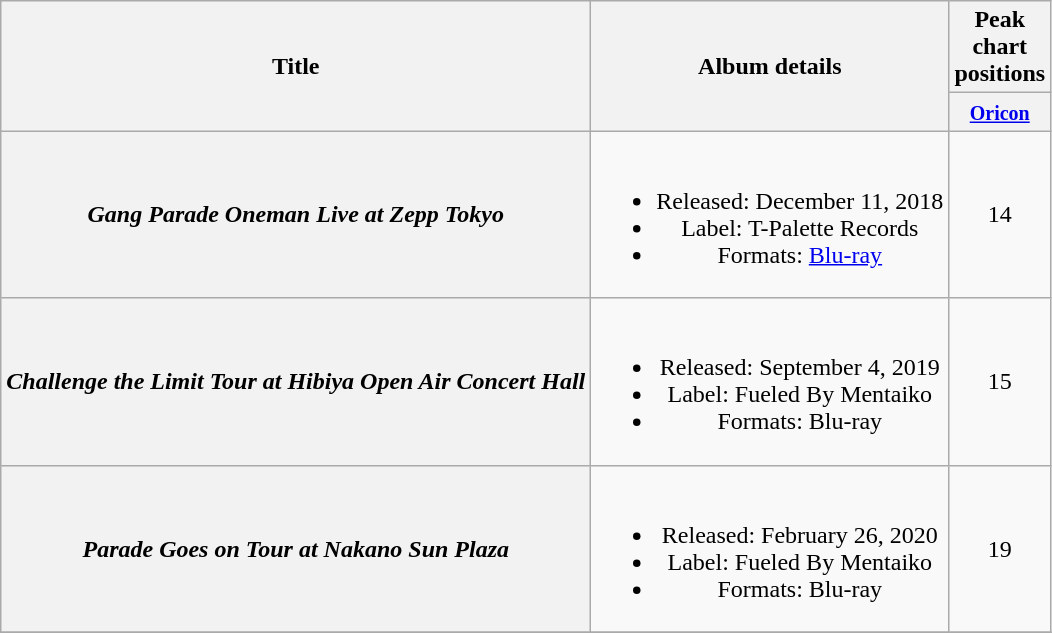<table class="wikitable plainrowheaders" style="text-align:center;">
<tr>
<th scope="col" rowspan="2">Title</th>
<th scope="col" rowspan="2">Album details</th>
<th scope="col" colspan="1">Peak chart positions</th>
</tr>
<tr>
<th scope="col" style="width:2.5em;"><small><a href='#'>Oricon</a></small></th>
</tr>
<tr>
<th scope="row"><em>Gang Parade Oneman Live at Zepp Tokyo</em></th>
<td><br><ul><li>Released: December 11, 2018</li><li>Label: T-Palette Records</li><li>Formats: <a href='#'>Blu-ray</a></li></ul></td>
<td>14</td>
</tr>
<tr>
<th scope="row"><em>Challenge the Limit Tour at Hibiya Open Air Concert Hall</em></th>
<td><br><ul><li>Released: September 4, 2019</li><li>Label: Fueled By Mentaiko</li><li>Formats: Blu-ray</li></ul></td>
<td>15</td>
</tr>
<tr>
<th scope="row"><em>Parade Goes on Tour at Nakano Sun Plaza</em></th>
<td><br><ul><li>Released: February 26, 2020</li><li>Label: Fueled By Mentaiko</li><li>Formats: Blu-ray</li></ul></td>
<td>19</td>
</tr>
<tr>
</tr>
</table>
